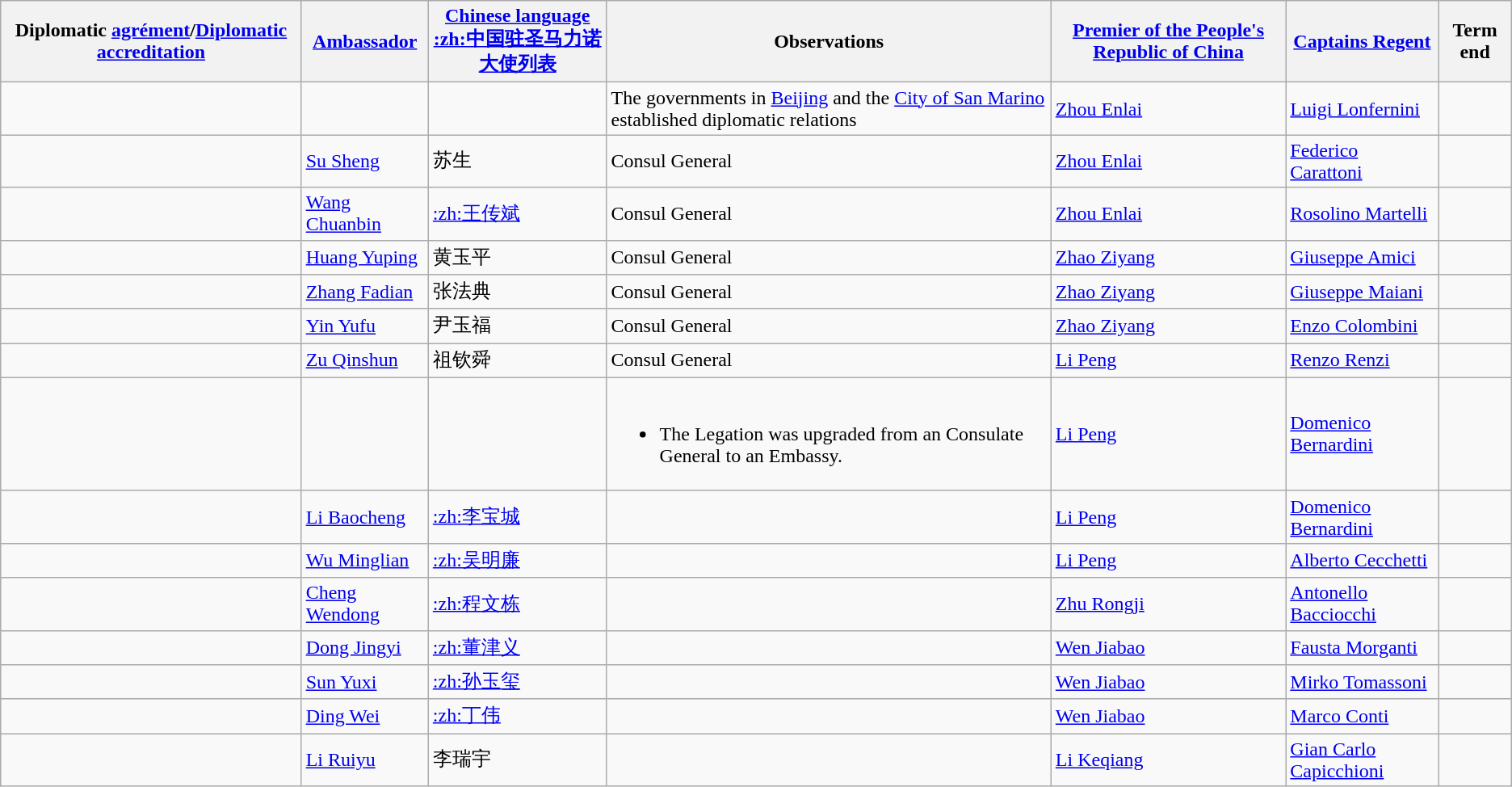<table class="wikitable sortable">
<tr>
<th>Diplomatic <a href='#'>agrément</a>/<a href='#'>Diplomatic accreditation</a></th>
<th><a href='#'>Ambassador</a></th>
<th><a href='#'>Chinese language</a><br><a href='#'>:zh:中国驻圣马力诺大使列表</a></th>
<th>Observations</th>
<th><a href='#'>Premier of the People's Republic of China</a></th>
<th><a href='#'>Captains Regent</a></th>
<th>Term end</th>
</tr>
<tr>
<td></td>
<td></td>
<td></td>
<td>The governments in <a href='#'>Beijing</a> and the <a href='#'>City of San Marino</a> established diplomatic relations</td>
<td><a href='#'>Zhou Enlai</a></td>
<td><a href='#'>Luigi Lonfernini</a></td>
<td></td>
</tr>
<tr>
<td></td>
<td><a href='#'>Su Sheng</a></td>
<td>苏生</td>
<td>Consul General</td>
<td><a href='#'>Zhou Enlai</a></td>
<td><a href='#'>Federico Carattoni</a></td>
<td></td>
</tr>
<tr>
<td></td>
<td><a href='#'>Wang Chuanbin</a></td>
<td><a href='#'>:zh:王传斌</a></td>
<td>Consul General</td>
<td><a href='#'>Zhou Enlai</a></td>
<td><a href='#'>Rosolino Martelli</a></td>
<td></td>
</tr>
<tr>
<td></td>
<td><a href='#'>Huang Yuping</a></td>
<td>黄玉平</td>
<td>Consul General</td>
<td><a href='#'>Zhao Ziyang</a></td>
<td><a href='#'>Giuseppe Amici</a></td>
<td></td>
</tr>
<tr>
<td></td>
<td><a href='#'>Zhang Fadian</a></td>
<td>张法典</td>
<td>Consul General</td>
<td><a href='#'>Zhao Ziyang</a></td>
<td><a href='#'>Giuseppe Maiani</a></td>
<td></td>
</tr>
<tr>
<td></td>
<td><a href='#'>Yin Yufu</a></td>
<td>尹玉福</td>
<td>Consul General</td>
<td><a href='#'>Zhao Ziyang</a></td>
<td><a href='#'>Enzo Colombini</a></td>
<td></td>
</tr>
<tr>
<td></td>
<td><a href='#'>Zu Qinshun</a></td>
<td>祖钦舜</td>
<td>Consul General</td>
<td><a href='#'>Li Peng</a></td>
<td><a href='#'>Renzo Renzi</a></td>
<td></td>
</tr>
<tr>
<td></td>
<td></td>
<td></td>
<td><br><ul><li>The Legation was upgraded from an Consulate General to an Embassy.</li></ul></td>
<td><a href='#'>Li Peng</a></td>
<td><a href='#'>Domenico Bernardini</a></td>
<td></td>
</tr>
<tr>
<td></td>
<td><a href='#'>Li Baocheng</a></td>
<td><a href='#'>:zh:李宝城</a></td>
<td></td>
<td><a href='#'>Li Peng</a></td>
<td><a href='#'>Domenico Bernardini</a></td>
<td></td>
</tr>
<tr>
<td></td>
<td><a href='#'>Wu Minglian</a></td>
<td><a href='#'>:zh:吴明廉</a></td>
<td></td>
<td><a href='#'>Li Peng</a></td>
<td><a href='#'>Alberto Cecchetti</a></td>
<td></td>
</tr>
<tr>
<td></td>
<td><a href='#'>Cheng Wendong</a></td>
<td><a href='#'>:zh:程文栋</a></td>
<td></td>
<td><a href='#'>Zhu Rongji</a></td>
<td><a href='#'>Antonello Bacciocchi</a></td>
<td></td>
</tr>
<tr>
<td></td>
<td><a href='#'>Dong Jingyi</a></td>
<td><a href='#'>:zh:董津义</a></td>
<td></td>
<td><a href='#'>Wen Jiabao</a></td>
<td><a href='#'>Fausta Morganti</a></td>
<td></td>
</tr>
<tr>
<td></td>
<td><a href='#'>Sun Yuxi</a></td>
<td><a href='#'>:zh:孙玉玺</a></td>
<td></td>
<td><a href='#'>Wen Jiabao</a></td>
<td><a href='#'>Mirko Tomassoni</a></td>
<td></td>
</tr>
<tr>
<td></td>
<td><a href='#'>Ding Wei</a></td>
<td><a href='#'>:zh:丁伟</a></td>
<td></td>
<td><a href='#'>Wen Jiabao</a></td>
<td><a href='#'>Marco Conti</a></td>
<td></td>
</tr>
<tr>
<td></td>
<td><a href='#'>Li Ruiyu</a></td>
<td>李瑞宇</td>
<td></td>
<td><a href='#'>Li Keqiang</a></td>
<td><a href='#'>Gian Carlo Capicchioni</a></td>
<td></td>
</tr>
</table>
